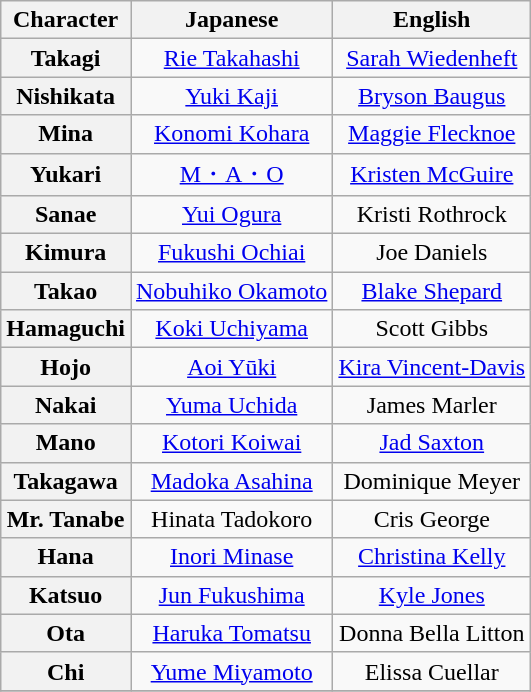<table class="wikitable" style="text-align:center;">
<tr>
<th>Character</th>
<th>Japanese</th>
<th>English</th>
</tr>
<tr>
<th>Takagi</th>
<td><a href='#'>Rie Takahashi</a></td>
<td><a href='#'>Sarah Wiedenheft</a></td>
</tr>
<tr>
<th>Nishikata</th>
<td><a href='#'>Yuki Kaji</a></td>
<td><a href='#'>Bryson Baugus</a></td>
</tr>
<tr>
<th>Mina</th>
<td><a href='#'>Konomi Kohara</a></td>
<td><a href='#'>Maggie Flecknoe</a></td>
</tr>
<tr>
<th>Yukari</th>
<td><a href='#'>M・A・O</a></td>
<td><a href='#'>Kristen McGuire</a></td>
</tr>
<tr>
<th>Sanae</th>
<td><a href='#'>Yui Ogura</a></td>
<td>Kristi Rothrock</td>
</tr>
<tr>
<th>Kimura</th>
<td><a href='#'>Fukushi Ochiai</a></td>
<td>Joe Daniels</td>
</tr>
<tr>
<th>Takao</th>
<td><a href='#'>Nobuhiko Okamoto</a></td>
<td><a href='#'>Blake Shepard</a></td>
</tr>
<tr>
<th>Hamaguchi</th>
<td><a href='#'>Koki Uchiyama</a></td>
<td>Scott Gibbs</td>
</tr>
<tr>
<th>Hojo</th>
<td><a href='#'>Aoi Yūki</a></td>
<td><a href='#'>Kira Vincent-Davis</a></td>
</tr>
<tr>
<th>Nakai</th>
<td><a href='#'>Yuma Uchida</a></td>
<td>James Marler</td>
</tr>
<tr>
<th>Mano</th>
<td><a href='#'>Kotori Koiwai</a></td>
<td><a href='#'>Jad Saxton</a></td>
</tr>
<tr>
<th>Takagawa</th>
<td><a href='#'>Madoka Asahina</a></td>
<td>Dominique Meyer</td>
</tr>
<tr>
<th>Mr. Tanabe</th>
<td>Hinata Tadokoro</td>
<td>Cris George</td>
</tr>
<tr>
<th>Hana</th>
<td><a href='#'>Inori Minase</a></td>
<td><a href='#'>Christina Kelly</a></td>
</tr>
<tr>
<th>Katsuo</th>
<td><a href='#'>Jun Fukushima</a></td>
<td><a href='#'>Kyle Jones</a></td>
</tr>
<tr>
<th>Ota</th>
<td><a href='#'>Haruka Tomatsu</a></td>
<td>Donna Bella Litton</td>
</tr>
<tr>
<th>Chi</th>
<td><a href='#'>Yume Miyamoto</a></td>
<td>Elissa Cuellar</td>
</tr>
<tr>
</tr>
</table>
